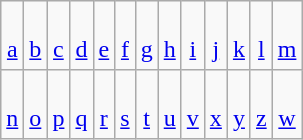<table class="wikitable" style="line-height: 1.2">
<tr align=center>
<td> <br> <a href='#'>a</a></td>
<td> <br> <a href='#'>b</a></td>
<td> <br> <a href='#'>c</a></td>
<td> <br> <a href='#'>d</a></td>
<td> <br> <a href='#'>e</a></td>
<td> <br> <a href='#'>f</a></td>
<td> <br> <a href='#'>g</a></td>
<td> <br> <a href='#'>h</a></td>
<td> <br> <a href='#'>i</a></td>
<td> <br> <a href='#'>j</a></td>
<td> <br> <a href='#'>k</a></td>
<td> <br> <a href='#'>l</a></td>
<td> <br> <a href='#'>m</a></td>
</tr>
<tr align=center>
<td> <br> <a href='#'>n</a></td>
<td> <br> <a href='#'>o</a></td>
<td> <br> <a href='#'>p</a></td>
<td> <br> <a href='#'>q</a></td>
<td> <br> <a href='#'>r</a></td>
<td> <br> <a href='#'>s</a></td>
<td> <br> <a href='#'>t</a></td>
<td> <br> <a href='#'>u</a></td>
<td> <br> <a href='#'>v</a></td>
<td> <br> <a href='#'>x</a></td>
<td> <br> <a href='#'>y</a></td>
<td> <br> <a href='#'>z</a></td>
<td> <br> <a href='#'>w</a></td>
</tr>
</table>
